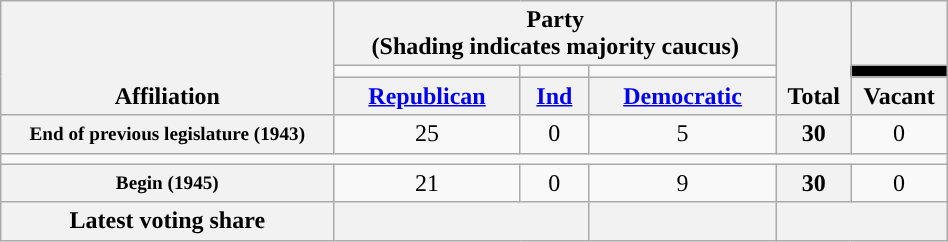<table class=wikitable style="text-align:center; width:50%">
<tr style="vertical-align:bottom;">
<th rowspan=3>Affiliation</th>
<th colspan=3>Party <div>(Shading indicates majority caucus)</div></th>
<th rowspan=3>Total</th>
<th></th>
</tr>
<tr style="height:5px">
<td style="background-color:"></td>
<td style="background-color:"></td>
<td style="background-color:"></td>
<td style="background-color:black"></td>
</tr>
<tr>
<th><a href='#'>Republican</a></th>
<th><a href='#'>Ind</a></th>
<th><a href='#'>Democratic</a></th>
<th>Vacant</th>
</tr>
<tr>
<th nowrap style="font-size:80%">End of previous legislature (1943)</th>
<td>25</td>
<td>0</td>
<td>5</td>
<th>30</th>
<td>0</td>
</tr>
<tr>
<td colspan=6></td>
</tr>
<tr>
<th nowrap style="font-size:80%">Begin (1945)</th>
<td>21</td>
<td>0</td>
<td>9</td>
<th>30</th>
<td>0</td>
</tr>
<tr>
<th>Latest voting share</th>
<th colspan=2 ></th>
<th></th>
<th colspan=2></th>
</tr>
</table>
